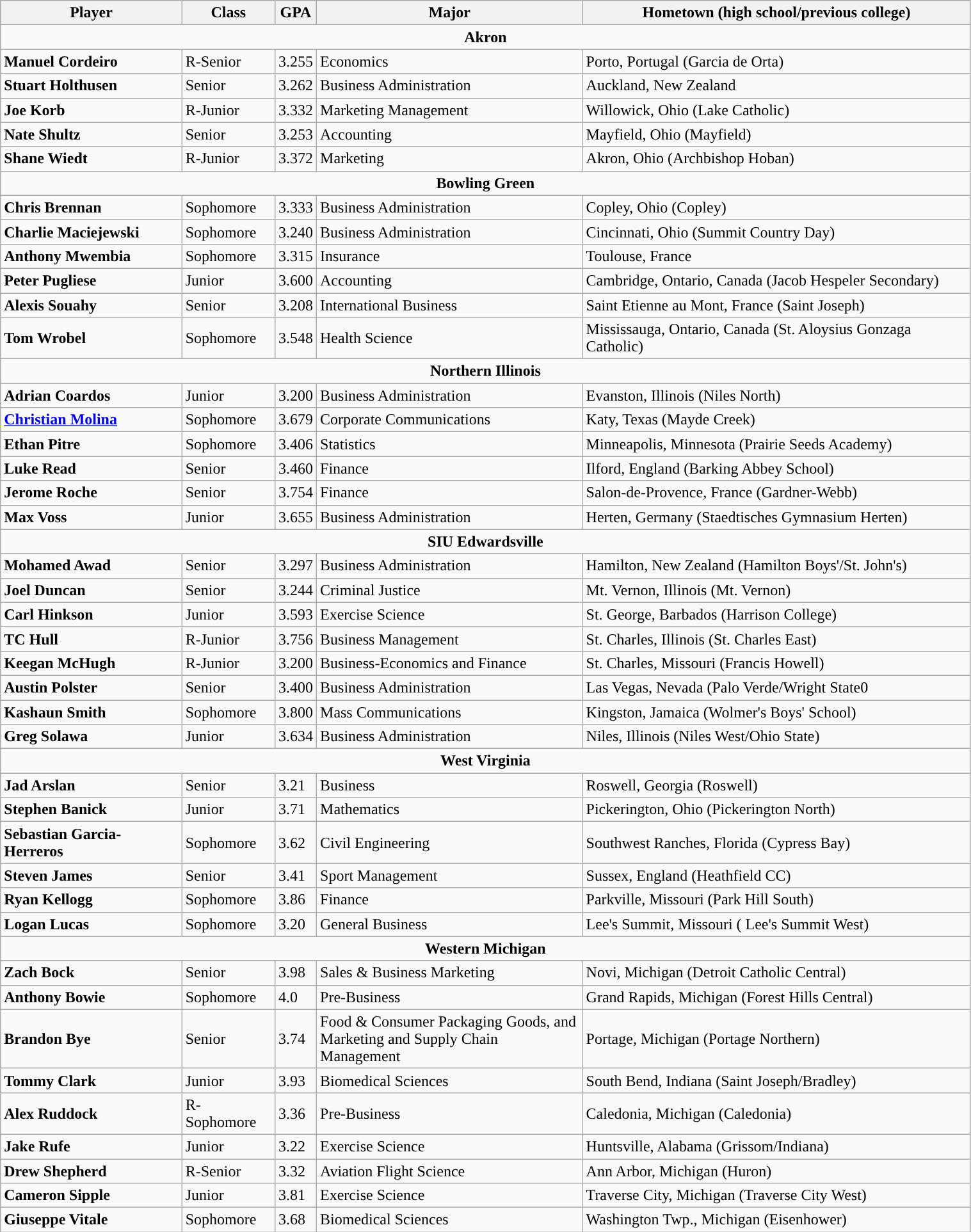<table class="wikitable sortable" style="text-align: left; width:80%">
<tr>
<th>Player</th>
<th>Class</th>
<th>GPA</th>
<th>Major</th>
<th>Hometown (high school/previous college)</th>
</tr>
<tr>
<td colspan="6" style="text-align:center; "><strong>Akron</strong></td>
</tr>
<tr>
<td><strong>Manuel Cordeiro </strong></td>
<td>R-Senior</td>
<td>3.255</td>
<td>Economics</td>
<td>Porto, Portugal (Garcia de Orta)</td>
</tr>
<tr>
<td><strong>Stuart Holthusen </strong></td>
<td>Senior</td>
<td>3.262</td>
<td>Business Administration</td>
<td>Auckland, New Zealand</td>
</tr>
<tr>
<td><strong>Joe Korb</strong></td>
<td>R-Junior</td>
<td>3.332</td>
<td>Marketing Management</td>
<td>Willowick, Ohio (Lake Catholic)</td>
</tr>
<tr>
<td><strong>Nate Shultz</strong></td>
<td>Senior</td>
<td>3.253</td>
<td>Accounting</td>
<td>Mayfield, Ohio (Mayfield)</td>
</tr>
<tr>
<td><strong>Shane Wiedt</strong></td>
<td>R-Junior</td>
<td>3.372</td>
<td>Marketing</td>
<td>Akron, Ohio (Archbishop Hoban)</td>
</tr>
<tr>
<td colspan="6" style="text-align:center; "><strong>Bowling Green</strong></td>
</tr>
<tr>
<td><strong>Chris Brennan </strong></td>
<td>Sophomore</td>
<td>3.333</td>
<td>Business Administration</td>
<td>Copley, Ohio (Copley)</td>
</tr>
<tr>
<td><strong>Charlie Maciejewski </strong></td>
<td>Sophomore</td>
<td>3.240</td>
<td>Business Administration</td>
<td>Cincinnati, Ohio (Summit Country Day)</td>
</tr>
<tr>
<td><strong>Anthony Mwembia</strong></td>
<td>Sophomore</td>
<td>3.315</td>
<td>Insurance</td>
<td>Toulouse, France</td>
</tr>
<tr>
<td><strong>Peter Pugliese </strong></td>
<td>Junior</td>
<td>3.600</td>
<td>Accounting</td>
<td>Cambridge, Ontario, Canada (Jacob Hespeler Secondary)</td>
</tr>
<tr>
<td><strong>Alexis Souahy</strong></td>
<td>Senior</td>
<td>3.208</td>
<td>International Business</td>
<td>Saint Etienne au Mont, France (Saint Joseph)</td>
</tr>
<tr>
<td><strong>Tom Wrobel</strong></td>
<td>Sophomore</td>
<td>3.548</td>
<td>Health Science</td>
<td>Mississauga, Ontario, Canada (St. Aloysius Gonzaga Catholic)</td>
</tr>
<tr>
<td colspan="6" style="text-align:center; "><strong>Northern Illinois</strong></td>
</tr>
<tr>
<td><strong>Adrian Coardos</strong></td>
<td>Junior</td>
<td>3.200</td>
<td>Business Administration</td>
<td>Evanston, Illinois (Niles North)</td>
</tr>
<tr>
<td><strong><a href='#'>Christian Molina</a></strong></td>
<td>Sophomore</td>
<td>3.679</td>
<td>Corporate Communications</td>
<td>Katy, Texas (Mayde Creek)</td>
</tr>
<tr>
<td><strong>Ethan Pitre</strong></td>
<td>Sophomore</td>
<td>3.406</td>
<td>Statistics</td>
<td>Minneapolis, Minnesota (Prairie Seeds Academy)</td>
</tr>
<tr>
<td><strong>Luke Read </strong></td>
<td>Senior</td>
<td>3.460</td>
<td>Finance</td>
<td>Ilford, England (Barking Abbey School)</td>
</tr>
<tr>
<td><strong>Jerome Roche </strong></td>
<td>Senior</td>
<td>3.754</td>
<td>Finance</td>
<td>Salon-de-Provence, France (Gardner-Webb)</td>
</tr>
<tr>
<td><strong>Max Voss </strong></td>
<td>Junior</td>
<td>3.655</td>
<td>Business Administration</td>
<td>Herten, Germany (Staedtisches Gymnasium Herten)</td>
</tr>
<tr>
<td colspan="6" style="text-align:center; "><strong>SIU Edwardsville</strong></td>
</tr>
<tr>
<td><strong>Mohamed Awad</strong></td>
<td>Senior</td>
<td>3.297</td>
<td>Business Administration</td>
<td>Hamilton, New Zealand (Hamilton Boys'/St. John's)</td>
</tr>
<tr>
<td><strong>Joel Duncan</strong></td>
<td>Senior</td>
<td>3.244</td>
<td>Criminal Justice</td>
<td>Mt. Vernon, Illinois (Mt. Vernon)</td>
</tr>
<tr>
<td><strong>Carl Hinkson</strong></td>
<td>Junior</td>
<td>3.593</td>
<td>Exercise Science</td>
<td>St. George, Barbados (Harrison College)</td>
</tr>
<tr>
<td><strong>TC Hull </strong></td>
<td>R-Junior</td>
<td>3.756</td>
<td>Business Management</td>
<td>St. Charles, Illinois (St. Charles East)</td>
</tr>
<tr>
<td><strong>Keegan McHugh</strong></td>
<td>R-Junior</td>
<td>3.200</td>
<td>Business-Economics and Finance</td>
<td>St. Charles, Missouri (Francis Howell)</td>
</tr>
<tr>
<td><strong>Austin Polster </strong></td>
<td>Senior</td>
<td>3.400</td>
<td>Business Administration</td>
<td>Las Vegas, Nevada (Palo Verde/Wright State0</td>
</tr>
<tr>
<td><strong>Kashaun Smith </strong></td>
<td>Sophomore</td>
<td>3.800</td>
<td>Mass Communications</td>
<td>Kingston, Jamaica (Wolmer's Boys' School)</td>
</tr>
<tr>
<td><strong>Greg Solawa </strong></td>
<td>Junior</td>
<td>3.634</td>
<td>Business Administration</td>
<td>Niles, Illinois (Niles West/Ohio State)</td>
</tr>
<tr>
<td colspan="6" style="text-align:center; "><strong>West Virginia</strong></td>
</tr>
<tr>
<td><strong>Jad Arslan </strong></td>
<td>Senior</td>
<td>3.21</td>
<td>Business</td>
<td>Roswell, Georgia (Roswell)</td>
</tr>
<tr>
<td><strong>Stephen Banick</strong></td>
<td>Junior</td>
<td>3.71</td>
<td>Mathematics</td>
<td>Pickerington, Ohio (Pickerington North)</td>
</tr>
<tr>
<td><strong>Sebastian Garcia-Herreros</strong></td>
<td>Sophomore</td>
<td>3.62</td>
<td>Civil Engineering</td>
<td>Southwest Ranches, Florida (Cypress Bay)</td>
</tr>
<tr>
<td><strong>Steven James</strong></td>
<td>Senior</td>
<td>3.41</td>
<td>Sport Management</td>
<td>Sussex, England (Heathfield CC)</td>
</tr>
<tr>
<td><strong>Ryan Kellogg</strong></td>
<td>Sophomore</td>
<td>3.86</td>
<td>Finance</td>
<td>Parkville, Missouri (Park Hill South)</td>
</tr>
<tr>
<td><strong>Logan Lucas</strong></td>
<td>Sophomore</td>
<td>3.20</td>
<td>General Business</td>
<td>Lee's Summit, Missouri ( Lee's Summit West)</td>
</tr>
<tr>
<td colspan="6" style="text-align:center; "><strong>Western Michigan</strong></td>
</tr>
<tr>
<td><strong>Zach Bock</strong></td>
<td>Senior</td>
<td>3.98</td>
<td>Sales & Business Marketing</td>
<td>Novi, Michigan (Detroit Catholic Central)</td>
</tr>
<tr>
<td><strong>Anthony Bowie</strong></td>
<td>Sophomore</td>
<td>4.0</td>
<td>Pre-Business</td>
<td>Grand Rapids, Michigan (Forest Hills Central)</td>
</tr>
<tr>
<td><strong>Brandon Bye </strong></td>
<td>Senior</td>
<td>3.74</td>
<td>Food & Consumer Packaging Goods, and<br>Marketing and Supply Chain Management</td>
<td>Portage, Michigan (Portage Northern)</td>
</tr>
<tr>
<td><strong>Tommy Clark</strong></td>
<td>Junior</td>
<td>3.93</td>
<td>Biomedical Sciences</td>
<td>South Bend, Indiana (Saint Joseph/Bradley)</td>
</tr>
<tr>
<td><strong>Alex Ruddock</strong></td>
<td>R-Sophomore</td>
<td>3.36</td>
<td>Pre-Business</td>
<td>Caledonia, Michigan (Caledonia)</td>
</tr>
<tr>
<td><strong>Jake Rufe</strong></td>
<td>Junior</td>
<td>3.22</td>
<td>Exercise Science</td>
<td>Huntsville, Alabama (Grissom/Indiana)</td>
</tr>
<tr>
<td><strong>Drew Shepherd</strong></td>
<td>R-Senior</td>
<td>3.32</td>
<td>Aviation Flight Science</td>
<td>Ann Arbor, Michigan (Huron)</td>
</tr>
<tr>
<td><strong>Cameron Sipple</strong></td>
<td>Junior</td>
<td>3.81</td>
<td>Exercise Science</td>
<td>Traverse City, Michigan (Traverse City West)</td>
</tr>
<tr>
<td><strong>Giuseppe Vitale</strong></td>
<td>Sophomore</td>
<td>3.68</td>
<td>Biomedical Sciences</td>
<td>Washington Twp., Michigan (Eisenhower)</td>
</tr>
</table>
